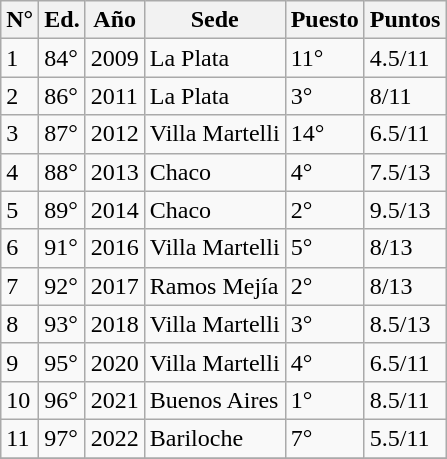<table class="sortable wikitable">
<tr>
<th>N°</th>
<th>Ed.</th>
<th>Año</th>
<th>Sede</th>
<th>Puesto</th>
<th>Puntos</th>
</tr>
<tr>
<td>1</td>
<td>84°</td>
<td>2009</td>
<td>La Plata</td>
<td>11°</td>
<td>4.5/11</td>
</tr>
<tr>
<td>2</td>
<td>86°</td>
<td>2011</td>
<td>La Plata</td>
<td>3°</td>
<td>8/11</td>
</tr>
<tr>
<td>3</td>
<td>87°</td>
<td>2012</td>
<td>Villa Martelli</td>
<td>14°</td>
<td>6.5/11</td>
</tr>
<tr>
<td>4</td>
<td>88°</td>
<td>2013</td>
<td>Chaco</td>
<td>4°</td>
<td>7.5/13</td>
</tr>
<tr>
<td>5</td>
<td>89°</td>
<td>2014</td>
<td>Chaco</td>
<td>2°</td>
<td>9.5/13</td>
</tr>
<tr>
<td>6</td>
<td>91°</td>
<td>2016</td>
<td>Villa Martelli</td>
<td>5°</td>
<td>8/13</td>
</tr>
<tr>
<td>7</td>
<td>92°</td>
<td>2017</td>
<td>Ramos Mejía</td>
<td>2°</td>
<td>8/13</td>
</tr>
<tr>
<td>8</td>
<td>93°</td>
<td>2018</td>
<td>Villa Martelli</td>
<td>3°</td>
<td>8.5/13</td>
</tr>
<tr>
<td>9</td>
<td>95°</td>
<td>2020</td>
<td>Villa Martelli</td>
<td>4°</td>
<td>6.5/11</td>
</tr>
<tr>
<td>10</td>
<td>96°</td>
<td>2021</td>
<td>Buenos Aires</td>
<td>1°</td>
<td>8.5/11</td>
</tr>
<tr>
<td>11</td>
<td>97°</td>
<td>2022</td>
<td>Bariloche</td>
<td>7°</td>
<td>5.5/11</td>
</tr>
<tr>
</tr>
</table>
